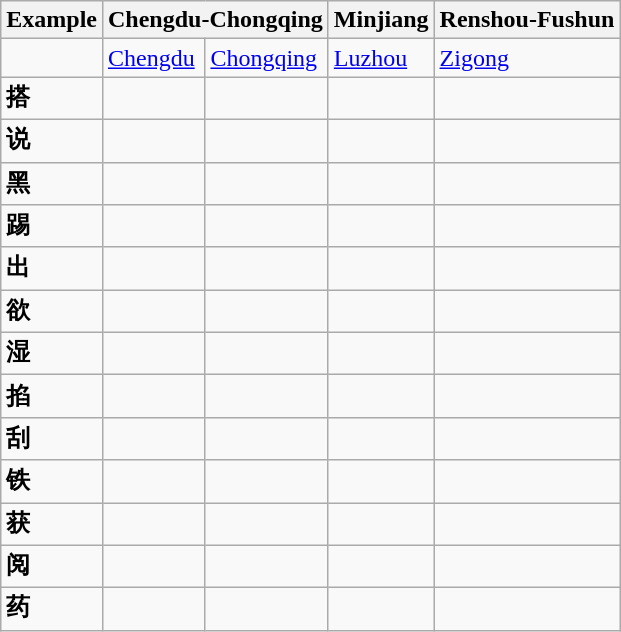<table class="wikitable">
<tr>
<th>Example</th>
<th colspan="2">Chengdu-Chongqing</th>
<th>Minjiang</th>
<th><strong>Renshou-Fushun</strong></th>
</tr>
<tr>
<td></td>
<td><a href='#'>Chengdu</a></td>
<td><a href='#'>Chongqing</a></td>
<td><a href='#'>Luzhou</a></td>
<td><a href='#'>Zigong</a></td>
</tr>
<tr>
<td><strong>搭</strong></td>
<td></td>
<td></td>
<td></td>
<td></td>
</tr>
<tr>
<td><strong>说</strong></td>
<td></td>
<td></td>
<td></td>
<td></td>
</tr>
<tr>
<td><strong>黑</strong></td>
<td></td>
<td></td>
<td></td>
<td></td>
</tr>
<tr>
<td><strong>踢</strong></td>
<td></td>
<td></td>
<td></td>
<td></td>
</tr>
<tr>
<td><strong>出</strong></td>
<td></td>
<td></td>
<td></td>
<td></td>
</tr>
<tr>
<td><strong>欲</strong></td>
<td></td>
<td></td>
<td></td>
<td></td>
</tr>
<tr>
<td><strong>湿</strong></td>
<td></td>
<td></td>
<td></td>
<td></td>
</tr>
<tr>
<td><strong>掐</strong></td>
<td></td>
<td></td>
<td></td>
<td></td>
</tr>
<tr>
<td><strong>刮</strong></td>
<td></td>
<td></td>
<td></td>
<td></td>
</tr>
<tr>
<td><strong>铁</strong></td>
<td></td>
<td></td>
<td></td>
<td></td>
</tr>
<tr>
<td><strong>获</strong></td>
<td></td>
<td></td>
<td></td>
<td></td>
</tr>
<tr>
<td><strong>阅</strong></td>
<td></td>
<td></td>
<td></td>
<td></td>
</tr>
<tr>
<td><strong>药</strong></td>
<td></td>
<td></td>
<td></td>
<td></td>
</tr>
</table>
